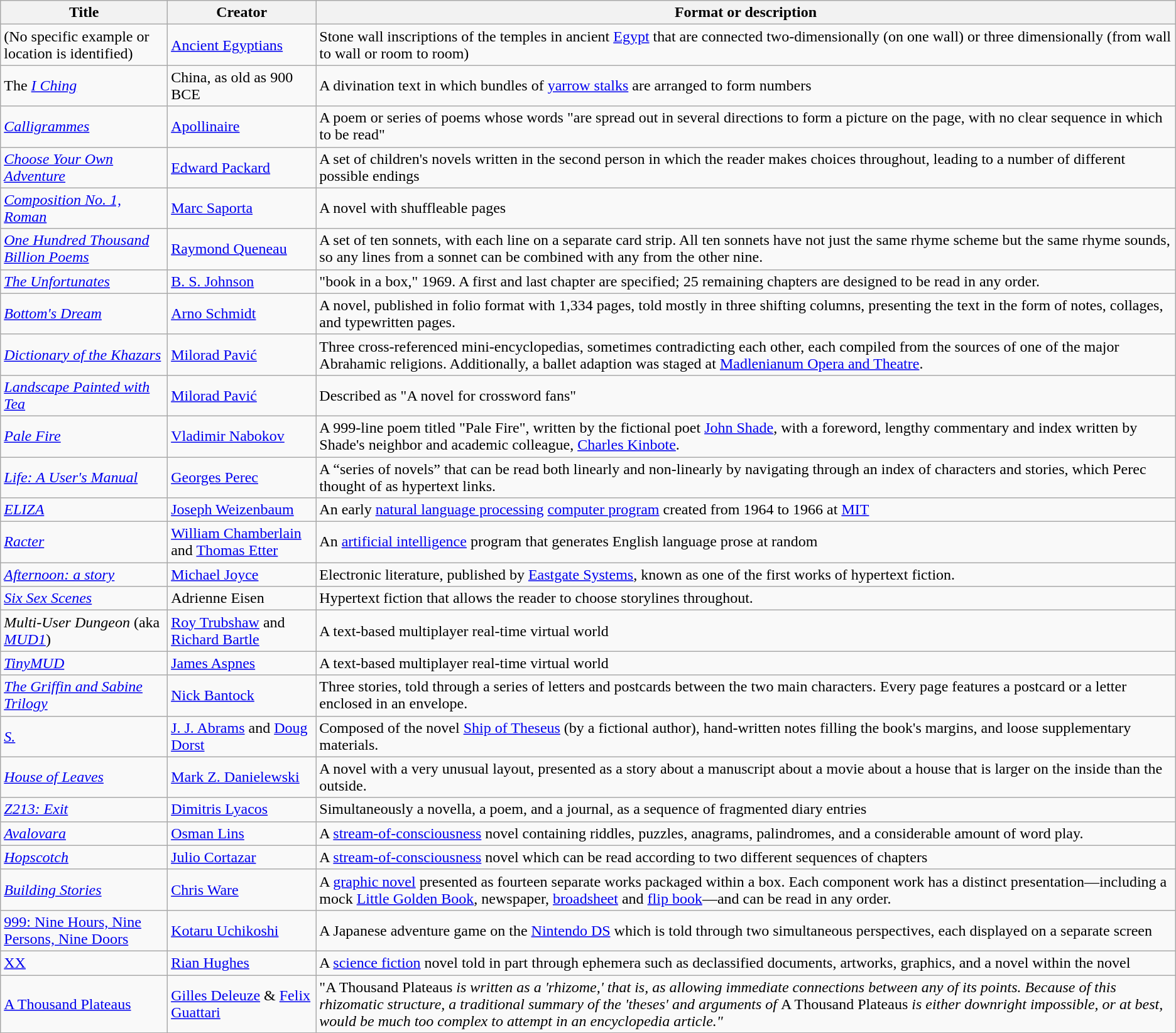<table class="wikitable">
<tr>
<th>Title</th>
<th>Creator</th>
<th>Format or description</th>
</tr>
<tr>
<td>(No specific example or location is identified)</td>
<td><a href='#'>Ancient Egyptians</a></td>
<td>Stone wall inscriptions of the temples in ancient <a href='#'>Egypt</a> that are connected two-dimensionally (on one wall) or three dimensionally (from wall to wall or room to room)</td>
</tr>
<tr>
<td>The <em><a href='#'>I Ching</a></em></td>
<td>China, as old as 900 BCE</td>
<td>A divination text in which bundles of <a href='#'>yarrow stalks</a> are arranged to form numbers</td>
</tr>
<tr>
<td><em><a href='#'>Calligrammes</a></em></td>
<td><a href='#'>Apollinaire</a></td>
<td>A poem or series of poems whose words "are spread out in several directions to form a picture on the page, with no clear sequence in which to be read"</td>
</tr>
<tr>
<td><em><a href='#'>Choose Your Own Adventure</a></em></td>
<td><a href='#'>Edward Packard</a></td>
<td>A set of children's novels written in the second person in which the reader makes choices throughout, leading to a number of different possible endings</td>
</tr>
<tr>
<td><em><a href='#'>Composition No. 1, Roman</a></em></td>
<td><a href='#'>Marc Saporta</a></td>
<td>A novel with shuffleable pages</td>
</tr>
<tr>
<td><em><a href='#'>One Hundred Thousand Billion Poems</a></em></td>
<td><a href='#'>Raymond Queneau</a></td>
<td>A set of ten sonnets, with each line on a separate card strip. All ten sonnets have not just the same rhyme scheme but the same rhyme sounds, so any lines from a sonnet can be combined with any from the other nine.</td>
</tr>
<tr>
<td><em><a href='#'>The Unfortunates</a></em></td>
<td><a href='#'>B. S. Johnson</a></td>
<td>"book in a box," 1969.  A first and last chapter are specified; 25 remaining chapters are designed to be read in any order.</td>
</tr>
<tr>
<td><em><a href='#'>Bottom's Dream</a></em></td>
<td><a href='#'>Arno Schmidt</a></td>
<td>A novel, published in folio format with 1,334 pages, told mostly in three shifting columns, presenting the text in the form of notes, collages, and typewritten pages.</td>
</tr>
<tr>
<td><em><a href='#'>Dictionary of the Khazars</a></em></td>
<td><a href='#'>Milorad Pavić</a></td>
<td>Three cross-referenced mini-encyclopedias, sometimes contradicting each other, each compiled from the sources of one of the major Abrahamic religions.  Additionally, a ballet adaption was staged at <a href='#'>Madlenianum Opera and Theatre</a>.</td>
</tr>
<tr>
<td><em><a href='#'>Landscape Painted with Tea</a></em></td>
<td><a href='#'>Milorad Pavić</a></td>
<td>Described as "A novel for crossword fans"</td>
</tr>
<tr>
<td><em><a href='#'>Pale Fire</a></em></td>
<td><a href='#'>Vladimir Nabokov</a></td>
<td>A 999-line poem titled "Pale Fire", written by the fictional poet <a href='#'>John Shade</a>, with a foreword, lengthy commentary and index written by Shade's neighbor and academic colleague, <a href='#'>Charles Kinbote</a>.</td>
</tr>
<tr>
<td><em><a href='#'>Life: A User's Manual</a></em></td>
<td><a href='#'>Georges Perec</a></td>
<td>A “series of novels” that can be read both linearly and non-linearly by navigating through an index of characters and stories, which Perec thought of as hypertext links.</td>
</tr>
<tr>
<td><em><a href='#'>ELIZA</a></em></td>
<td><a href='#'>Joseph Weizenbaum</a></td>
<td>An early <a href='#'>natural language processing</a> <a href='#'>computer program</a> created from 1964 to 1966 at <a href='#'>MIT</a></td>
</tr>
<tr>
<td><em><a href='#'>Racter</a></em></td>
<td><a href='#'>William Chamberlain</a> and <a href='#'>Thomas Etter</a></td>
<td>An <a href='#'>artificial intelligence</a> program that generates English language prose at random</td>
</tr>
<tr>
<td><em><a href='#'>Afternoon: a story</a></em></td>
<td><a href='#'>Michael Joyce</a></td>
<td>Electronic literature, published by <a href='#'>Eastgate Systems</a>, known as one of the first works of hypertext fiction.</td>
</tr>
<tr>
<td><em><a href='#'>Six Sex Scenes</a></em></td>
<td>Adrienne Eisen</td>
<td>Hypertext fiction that allows the reader to choose storylines throughout.</td>
</tr>
<tr>
<td><em>Multi-User Dungeon</em> (aka <em><a href='#'>MUD1</a></em>)</td>
<td><a href='#'>Roy Trubshaw</a> and <a href='#'>Richard Bartle</a></td>
<td>A text-based multiplayer real-time virtual world</td>
</tr>
<tr>
<td><em><a href='#'>TinyMUD</a></em></td>
<td><a href='#'>James Aspnes</a></td>
<td>A text-based multiplayer real-time virtual world</td>
</tr>
<tr>
<td><em><a href='#'>The Griffin and Sabine Trilogy</a></em></td>
<td><a href='#'>Nick Bantock</a></td>
<td>Three stories, told through a series of letters and postcards between the two main characters. Every page features a postcard or a letter enclosed in an envelope.</td>
</tr>
<tr>
<td><em><a href='#'>S.</a></em></td>
<td><a href='#'>J. J. Abrams</a> and <a href='#'>Doug Dorst</a></td>
<td>Composed of the novel <a href='#'>Ship of Theseus</a> (by a fictional author), hand-written notes filling the book's margins, and loose supplementary materials.</td>
</tr>
<tr>
<td><em><a href='#'>House of Leaves</a></em></td>
<td><a href='#'>Mark Z. Danielewski</a></td>
<td>A novel with a very unusual layout, presented as a story about a manuscript about a movie about a house that is larger on the inside than the outside.</td>
</tr>
<tr>
<td><em><a href='#'>Z213: Exit</a></em></td>
<td><a href='#'>Dimitris Lyacos</a></td>
<td>Simultaneously a novella, a poem, and a journal, as a sequence of fragmented diary entries</td>
</tr>
<tr>
<td><em><a href='#'>Avalovara</a></em></td>
<td><a href='#'>Osman Lins</a></td>
<td>A <a href='#'>stream-of-consciousness</a> novel containing riddles, puzzles, anagrams, palindromes, and a considerable amount of word play.</td>
</tr>
<tr>
<td><em><a href='#'>Hopscotch</a></em></td>
<td><a href='#'>Julio Cortazar</a></td>
<td>A <a href='#'>stream-of-consciousness</a> novel which can be read according to two different sequences of chapters</td>
</tr>
<tr>
<td><em><a href='#'>Building Stories</a></td>
<td><a href='#'>Chris Ware</a></td>
<td>A <a href='#'>graphic novel</a> presented as fourteen separate works packaged within a box. Each component work has a distinct presentation—including a mock <a href='#'>Little Golden Book</a>, newspaper, <a href='#'>broadsheet</a> and <a href='#'>flip book</a>—and can be read in any order.</td>
</tr>
<tr>
<td></em><a href='#'>999: Nine Hours, Nine Persons, Nine Doors</a><em></td>
<td><a href='#'>Kotaru Uchikoshi</a></td>
<td>A Japanese adventure game on the <a href='#'>Nintendo DS</a> which is told through two simultaneous perspectives, each displayed on a separate screen</td>
</tr>
<tr>
<td></em><a href='#'>XX</a><em></td>
<td><a href='#'>Rian Hughes</a></td>
<td>A <a href='#'>science fiction</a> novel told in part through ephemera such as declassified documents, artworks, graphics, and a novel within the novel</td>
</tr>
<tr>
<td></em><a href='#'>A Thousand Plateaus</a><em></td>
<td><a href='#'>Gilles Deleuze</a> & <a href='#'>Felix Guattari</a></td>
<td>"</em>A Thousand Plateaus<em> is written as a 'rhizome,' that is, as allowing immediate connections between any of its points. Because of this rhizomatic structure, a traditional summary of the 'theses' and arguments of </em>A Thousand Plateaus<em> is either downright impossible, or at best, would be much too complex to attempt in an encyclopedia article."</td>
</tr>
</table>
